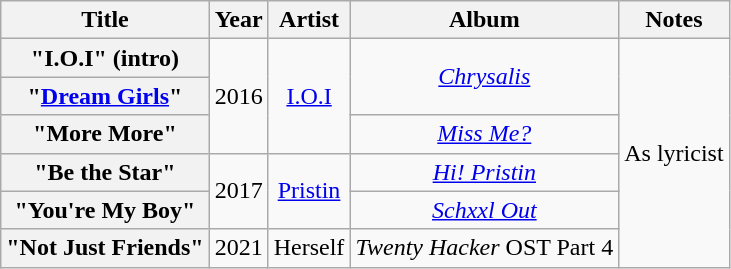<table class="wikitable plainrowheaders" style="text-align:center">
<tr>
<th scope="col">Title</th>
<th scope="col">Year</th>
<th scope="col">Artist</th>
<th scope="col">Album</th>
<th scope="col">Notes</th>
</tr>
<tr>
<th scope="row">"I.O.I" (intro)</th>
<td rowspan="3">2016</td>
<td rowspan="3"><a href='#'>I.O.I</a></td>
<td rowspan="2"><em><a href='#'>Chrysalis</a></em></td>
<td rowspan="6">As lyricist</td>
</tr>
<tr>
<th scope="row">"<a href='#'>Dream Girls</a>"</th>
</tr>
<tr>
<th scope="row">"More More"</th>
<td><em><a href='#'>Miss Me?</a></em></td>
</tr>
<tr>
<th scope="row">"Be the Star"</th>
<td rowspan="2">2017</td>
<td rowspan="2"><a href='#'>Pristin</a></td>
<td><em><a href='#'>Hi! Pristin</a></em></td>
</tr>
<tr>
<th scope="row">"You're My Boy"</th>
<td><em><a href='#'>Schxxl Out</a></em></td>
</tr>
<tr>
<th scope="row">"Not Just Friends"</th>
<td>2021</td>
<td>Herself</td>
<td><em>Twenty Hacker</em> OST Part 4</td>
</tr>
</table>
